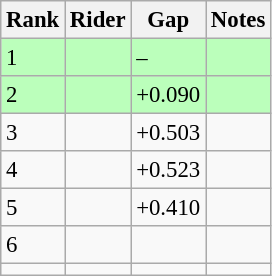<table class="wikitable" style="font-size:95%" style="text-align:center; width:35em;">
<tr>
<th>Rank</th>
<th>Rider</th>
<th>Gap</th>
<th>Notes</th>
</tr>
<tr bgcolor=bbffbb>
<td>1</td>
<td align=left></td>
<td>–</td>
<td></td>
</tr>
<tr bgcolor=bbffbb>
<td>2</td>
<td align=left></td>
<td>+0.090</td>
<td></td>
</tr>
<tr>
<td>3</td>
<td align=left></td>
<td>+0.503</td>
<td></td>
</tr>
<tr>
<td>4</td>
<td align=left></td>
<td>+0.523</td>
<td></td>
</tr>
<tr>
<td>5</td>
<td align=left></td>
<td>+0.410</td>
<td></td>
</tr>
<tr>
<td>6</td>
<td align=left></td>
<td></td>
<td></td>
</tr>
<tr>
<td></td>
<td align=left></td>
<td></td>
<td></td>
</tr>
</table>
